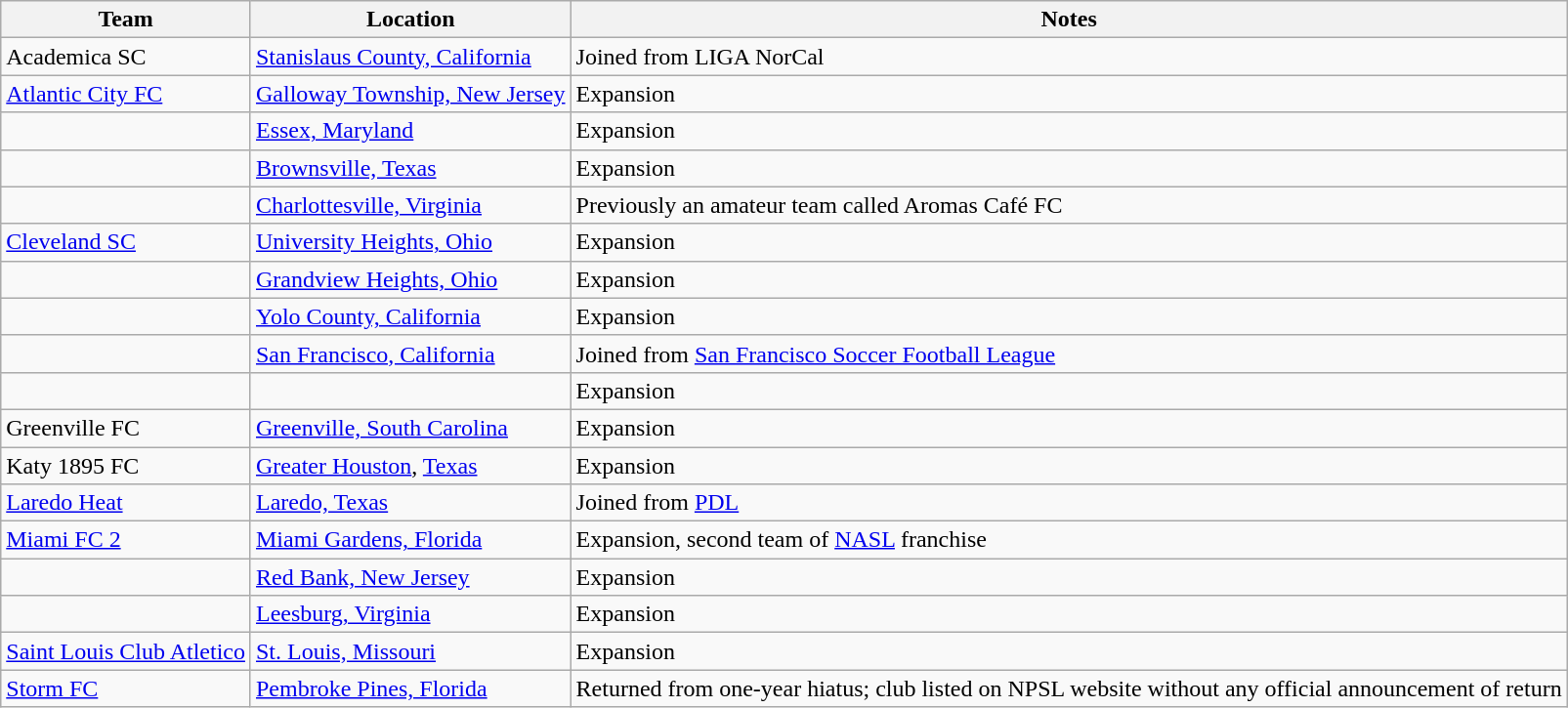<table class="wikitable sortable">
<tr>
<th>Team</th>
<th>Location</th>
<th class=unsortable>Notes</th>
</tr>
<tr>
<td>Academica SC</td>
<td><a href='#'>Stanislaus County, California</a></td>
<td>Joined from LIGA NorCal</td>
</tr>
<tr>
<td><a href='#'>Atlantic City FC</a></td>
<td><a href='#'>Galloway Township, New Jersey</a></td>
<td>Expansion</td>
</tr>
<tr>
<td></td>
<td><a href='#'>Essex, Maryland</a></td>
<td>Expansion</td>
</tr>
<tr>
<td></td>
<td><a href='#'>Brownsville, Texas</a></td>
<td>Expansion</td>
</tr>
<tr>
<td></td>
<td><a href='#'>Charlottesville, Virginia</a></td>
<td>Previously an amateur team called Aromas Café FC</td>
</tr>
<tr>
<td><a href='#'>Cleveland SC</a></td>
<td><a href='#'>University Heights, Ohio</a></td>
<td>Expansion</td>
</tr>
<tr>
<td></td>
<td><a href='#'>Grandview Heights, Ohio</a></td>
<td>Expansion</td>
</tr>
<tr>
<td></td>
<td><a href='#'>Yolo County, California</a></td>
<td>Expansion</td>
</tr>
<tr>
<td></td>
<td><a href='#'>San Francisco, California</a></td>
<td>Joined from <a href='#'>San Francisco Soccer Football League</a></td>
</tr>
<tr>
<td></td>
<td></td>
<td>Expansion</td>
</tr>
<tr>
<td>Greenville FC</td>
<td><a href='#'>Greenville, South Carolina</a></td>
<td>Expansion</td>
</tr>
<tr>
<td>Katy 1895 FC</td>
<td><a href='#'>Greater Houston</a>, <a href='#'>Texas</a></td>
<td>Expansion</td>
</tr>
<tr>
<td><a href='#'>Laredo Heat</a></td>
<td><a href='#'>Laredo, Texas</a></td>
<td>Joined from <a href='#'>PDL</a></td>
</tr>
<tr>
<td><a href='#'>Miami FC 2</a></td>
<td><a href='#'>Miami Gardens, Florida</a></td>
<td>Expansion, second team of <a href='#'>NASL</a> franchise</td>
</tr>
<tr>
<td></td>
<td><a href='#'>Red Bank, New Jersey</a></td>
<td>Expansion</td>
</tr>
<tr>
<td></td>
<td><a href='#'>Leesburg, Virginia</a></td>
<td>Expansion</td>
</tr>
<tr>
<td><a href='#'>Saint Louis Club Atletico</a></td>
<td><a href='#'>St. Louis, Missouri</a></td>
<td>Expansion</td>
</tr>
<tr>
<td><a href='#'>Storm FC</a></td>
<td><a href='#'>Pembroke Pines, Florida</a></td>
<td>Returned from one-year hiatus; club listed on NPSL website without any official announcement of return</td>
</tr>
</table>
